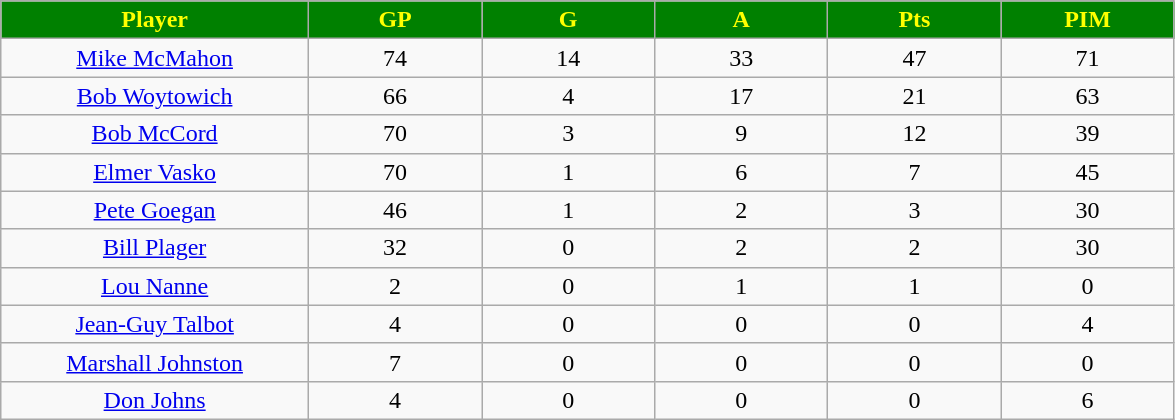<table class="wikitable sortable">
<tr>
<th style="background:green;color:yellow;" width="16%">Player</th>
<th style="background:green;color:yellow;" width="9%">GP</th>
<th style="background:green;color:yellow;" width="9%">G</th>
<th style="background:green;color:yellow;" width="9%">A</th>
<th style="background:green;color:yellow;" width="9%">Pts</th>
<th style="background:green;color:yellow;" width="9%">PIM</th>
</tr>
<tr align="center">
<td><a href='#'>Mike McMahon</a></td>
<td>74</td>
<td>14</td>
<td>33</td>
<td>47</td>
<td>71</td>
</tr>
<tr align="center">
<td><a href='#'>Bob Woytowich</a></td>
<td>66</td>
<td>4</td>
<td>17</td>
<td>21</td>
<td>63</td>
</tr>
<tr align="center">
<td><a href='#'>Bob McCord</a></td>
<td>70</td>
<td>3</td>
<td>9</td>
<td>12</td>
<td>39</td>
</tr>
<tr align="center">
<td><a href='#'>Elmer Vasko</a></td>
<td>70</td>
<td>1</td>
<td>6</td>
<td>7</td>
<td>45</td>
</tr>
<tr align="center">
<td><a href='#'>Pete Goegan</a></td>
<td>46</td>
<td>1</td>
<td>2</td>
<td>3</td>
<td>30</td>
</tr>
<tr align="center">
<td><a href='#'>Bill Plager</a></td>
<td>32</td>
<td>0</td>
<td>2</td>
<td>2</td>
<td>30</td>
</tr>
<tr align="center">
<td><a href='#'>Lou Nanne</a></td>
<td>2</td>
<td>0</td>
<td>1</td>
<td>1</td>
<td>0</td>
</tr>
<tr align="center">
<td><a href='#'>Jean-Guy Talbot</a></td>
<td>4</td>
<td>0</td>
<td>0</td>
<td>0</td>
<td>4</td>
</tr>
<tr align="center">
<td><a href='#'>Marshall Johnston</a></td>
<td>7</td>
<td>0</td>
<td>0</td>
<td>0</td>
<td>0</td>
</tr>
<tr align="center">
<td><a href='#'>Don Johns</a></td>
<td>4</td>
<td>0</td>
<td>0</td>
<td>0</td>
<td>6</td>
</tr>
</table>
